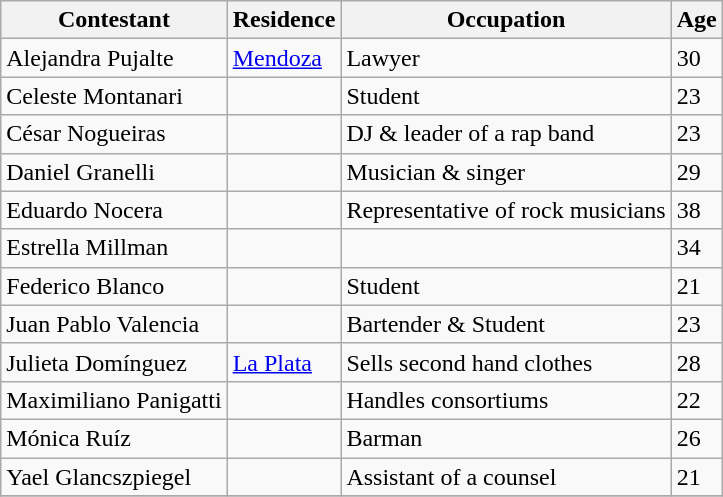<table class=wikitable>
<tr>
<th>Contestant</th>
<th>Residence</th>
<th>Occupation</th>
<th>Age</th>
</tr>
<tr>
<td>Alejandra Pujalte</td>
<td><a href='#'>Mendoza</a></td>
<td>Lawyer</td>
<td>30</td>
</tr>
<tr>
<td>Celeste Montanari</td>
<td></td>
<td>Student</td>
<td>23</td>
</tr>
<tr>
<td>César Nogueiras</td>
<td></td>
<td>DJ & leader of a rap band</td>
<td>23</td>
</tr>
<tr>
<td>Daniel Granelli</td>
<td></td>
<td>Musician & singer</td>
<td>29</td>
</tr>
<tr>
<td>Eduardo Nocera</td>
<td></td>
<td>Representative of rock musicians</td>
<td>38</td>
</tr>
<tr>
<td>Estrella Millman</td>
<td></td>
<td></td>
<td>34</td>
</tr>
<tr>
<td>Federico Blanco</td>
<td></td>
<td>Student</td>
<td>21</td>
</tr>
<tr>
<td>Juan Pablo Valencia</td>
<td></td>
<td>Bartender & Student</td>
<td>23</td>
</tr>
<tr>
<td>Julieta Domínguez</td>
<td><a href='#'>La Plata</a></td>
<td>Sells second hand clothes</td>
<td>28</td>
</tr>
<tr>
<td>Maximiliano Panigatti</td>
<td></td>
<td>Handles consortiums</td>
<td>22</td>
</tr>
<tr>
<td>Mónica Ruíz</td>
<td></td>
<td>Barman</td>
<td>26</td>
</tr>
<tr>
<td>Yael Glancszpiegel</td>
<td></td>
<td>Assistant of a counsel</td>
<td>21</td>
</tr>
<tr>
</tr>
</table>
